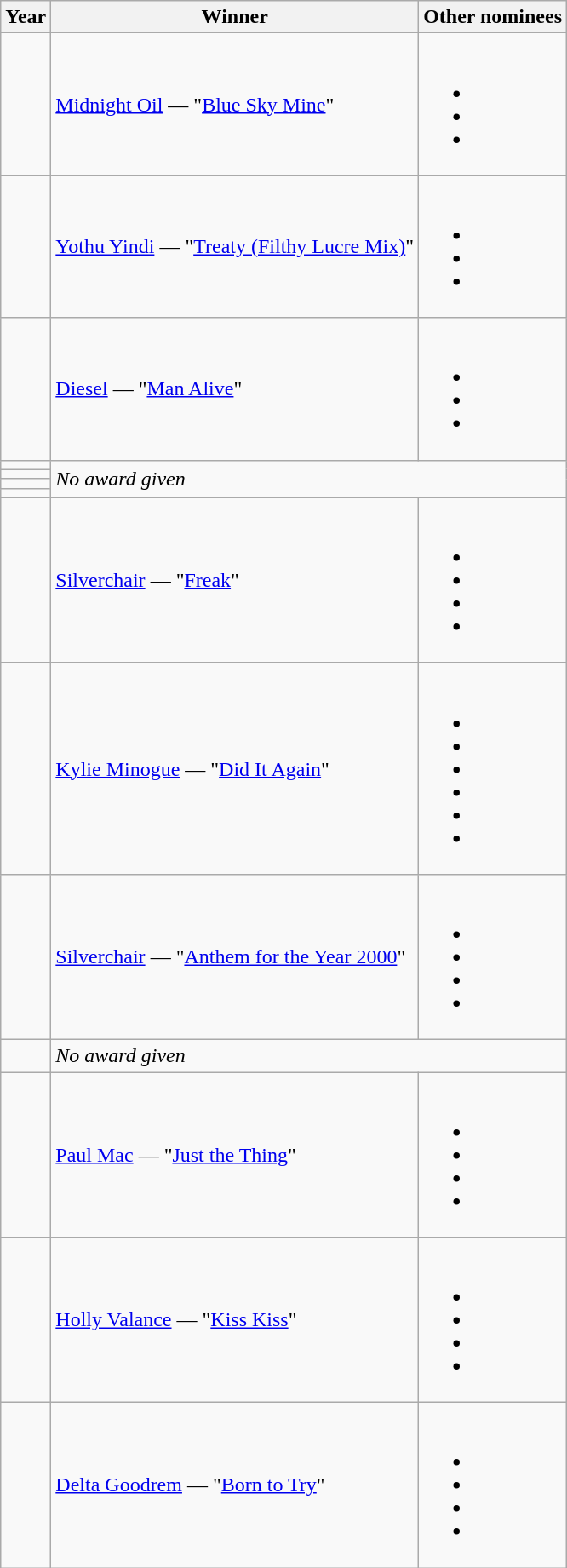<table class="wikitable">
<tr>
<th>Year</th>
<th>Winner</th>
<th>Other nominees</th>
</tr>
<tr>
<td></td>
<td><a href='#'>Midnight Oil</a> — "<a href='#'>Blue Sky Mine</a>"</td>
<td><br><ul><li></li><li></li><li></li></ul></td>
</tr>
<tr>
<td></td>
<td><a href='#'>Yothu Yindi</a> — "<a href='#'>Treaty (Filthy Lucre Mix)</a>"</td>
<td><br><ul><li></li><li></li><li></li></ul></td>
</tr>
<tr>
<td></td>
<td><a href='#'>Diesel</a> — "<a href='#'>Man Alive</a>"</td>
<td><br><ul><li></li><li></li><li></li></ul></td>
</tr>
<tr>
<td></td>
<td colspan="2" rowspan="4"><em>No award given</em></td>
</tr>
<tr>
<td></td>
</tr>
<tr>
<td></td>
</tr>
<tr>
<td></td>
</tr>
<tr>
<td></td>
<td><a href='#'>Silverchair</a> — "<a href='#'>Freak</a>"</td>
<td><br><ul><li></li><li></li><li></li><li></li></ul></td>
</tr>
<tr>
<td></td>
<td><a href='#'>Kylie Minogue</a> — "<a href='#'>Did It Again</a>"</td>
<td><br><ul><li></li><li></li><li></li><li></li><li></li><li></li></ul></td>
</tr>
<tr>
<td></td>
<td><a href='#'>Silverchair</a> — "<a href='#'>Anthem for the Year 2000</a>"</td>
<td><br><ul><li></li><li></li><li></li><li></li></ul></td>
</tr>
<tr>
<td></td>
<td colspan="2"><em>No award given</em></td>
</tr>
<tr>
<td></td>
<td><a href='#'>Paul Mac</a> — "<a href='#'>Just the Thing</a>"</td>
<td><br><ul><li></li><li></li><li></li><li></li></ul></td>
</tr>
<tr>
<td></td>
<td><a href='#'>Holly Valance</a> — "<a href='#'>Kiss Kiss</a>"</td>
<td><br><ul><li></li><li></li><li></li><li></li></ul></td>
</tr>
<tr>
<td></td>
<td><a href='#'>Delta Goodrem</a> — "<a href='#'>Born to Try</a>"</td>
<td><br><ul><li></li><li></li><li></li><li></li></ul></td>
</tr>
</table>
